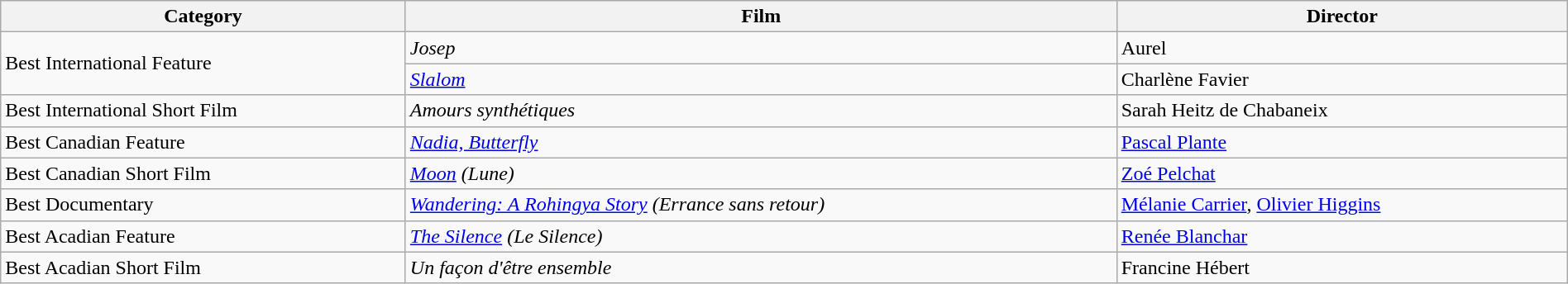<table class="wikitable sortable"  width=100%>
<tr>
<th>Category</th>
<th>Film</th>
<th>Director</th>
</tr>
<tr>
<td rowspan=2>Best International Feature</td>
<td><em>Josep</em></td>
<td>Aurel</td>
</tr>
<tr>
<td><em><a href='#'>Slalom</a></em></td>
<td>Charlène Favier</td>
</tr>
<tr>
<td>Best International Short Film</td>
<td><em>Amours synthétiques</em></td>
<td>Sarah Heitz de Chabaneix</td>
</tr>
<tr>
<td>Best Canadian Feature</td>
<td><em><a href='#'>Nadia, Butterfly</a></em></td>
<td><a href='#'>Pascal Plante</a></td>
</tr>
<tr>
<td>Best Canadian Short Film</td>
<td><em><a href='#'>Moon</a> (Lune)</em></td>
<td><a href='#'>Zoé Pelchat</a></td>
</tr>
<tr>
<td>Best Documentary</td>
<td><em><a href='#'>Wandering: A Rohingya Story</a> (Errance sans retour)</em></td>
<td><a href='#'>Mélanie Carrier</a>, <a href='#'>Olivier Higgins</a></td>
</tr>
<tr>
<td>Best Acadian Feature</td>
<td><em><a href='#'>The Silence</a> (Le Silence)</em></td>
<td><a href='#'>Renée Blanchar</a></td>
</tr>
<tr>
<td>Best Acadian Short Film</td>
<td><em>Un façon d'être ensemble</em></td>
<td>Francine Hébert</td>
</tr>
</table>
